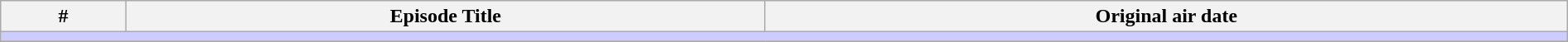<table class="wikitable" width="100%">
<tr>
<th width="8%">#</th>
<th>Episode Title</th>
<th>Original air date</th>
</tr>
<tr>
<td colspan="5" bgcolor="#CCF"></td>
</tr>
<tr>
</tr>
</table>
